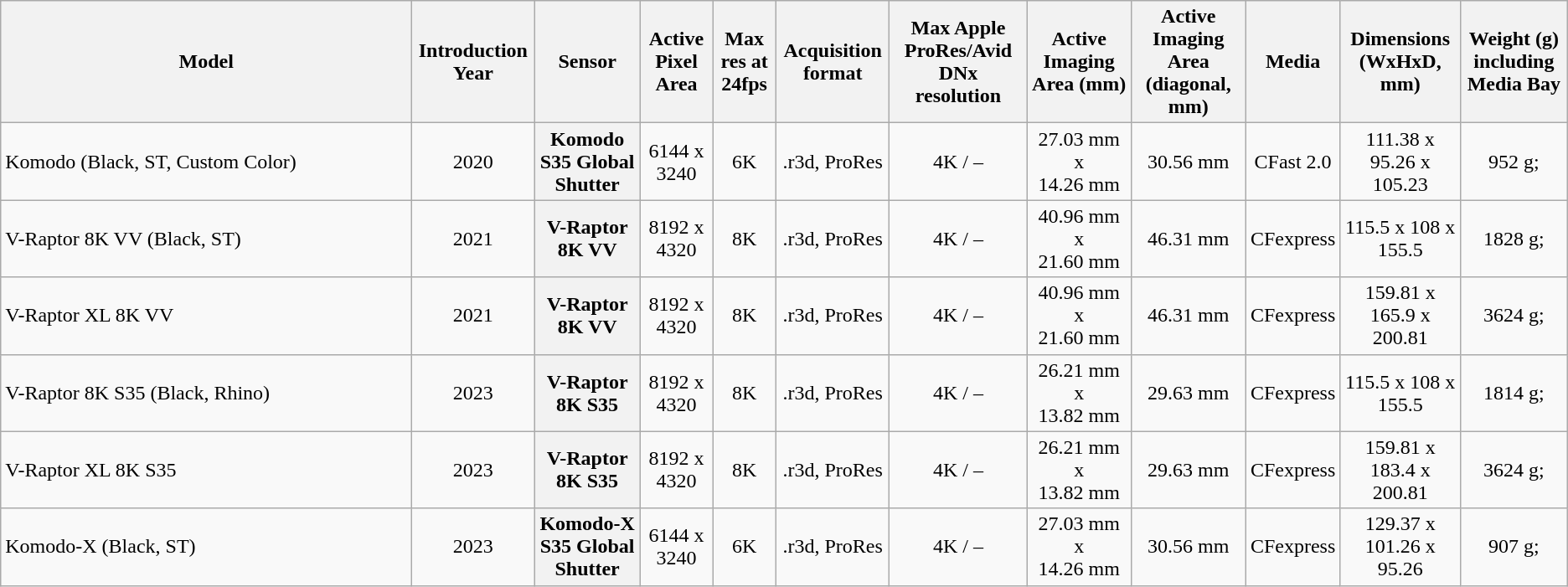<table class="wikitable">
<tr>
<th>Model</th>
<th>Introduction Year</th>
<th>Sensor</th>
<th>Active Pixel Area</th>
<th>Max res at 24fps</th>
<th>Acquisition format</th>
<th>Max Apple ProRes/Avid DNx resolution</th>
<th>Active Imaging Area (mm)</th>
<th>Active Imaging Area (diagonal, mm)</th>
<th>Media</th>
<th>Dimensions (WxHxD, mm)</th>
<th>Weight (g) including Media Bay</th>
</tr>
<tr>
<td style="width: 20em;">Komodo (Black, ST, Custom Color)</td>
<td align = "center">2020</td>
<th>Komodo S35 Global Shutter</th>
<td align = "center">6144 x 3240</td>
<td align = "center">6K</td>
<td align = "center">.r3d, ProRes</td>
<td align = "center">4K / –</td>
<td align = "center">27.03 mm x 14.26 mm</td>
<td align = "center">30.56 mm</td>
<td align = "center">CFast 2.0</td>
<td align = "center">111.38 x 95.26 x 105.23</td>
<td align = "center">952 g;</td>
</tr>
<tr>
<td style="width: 20em;">V-Raptor 8K VV (Black, ST)</td>
<td align = "center">2021</td>
<th>V-Raptor 8K VV</th>
<td align = "center">8192 x 4320</td>
<td align = "center">8K</td>
<td align = "center">.r3d, ProRes</td>
<td align = "center">4K / –</td>
<td align = "center">40.96 mm x 21.60 mm</td>
<td align = "center">46.31 mm</td>
<td align = "center">CFexpress</td>
<td align = "center">115.5 x 108 x 155.5</td>
<td align = "center">1828 g;</td>
</tr>
<tr>
<td style="width: 20em;">V-Raptor XL 8K VV</td>
<td align = "center">2021</td>
<th>V-Raptor 8K VV</th>
<td align = "center">8192 x 4320</td>
<td align = "center">8K</td>
<td align = "center">.r3d, ProRes</td>
<td align = "center">4K / –</td>
<td align = "center">40.96 mm x 21.60 mm</td>
<td align = "center">46.31 mm</td>
<td align = "center">CFexpress</td>
<td align = "center">159.81 x 165.9 x 200.81</td>
<td align = "center">3624 g;</td>
</tr>
<tr>
<td style="width: 20em;">V-Raptor 8K S35 (Black, Rhino)</td>
<td align = "center">2023</td>
<th>V-Raptor 8K S35</th>
<td align = "center">8192 x 4320</td>
<td align = "center">8K</td>
<td align = "center">.r3d, ProRes</td>
<td align = "center">4K / –</td>
<td align = "center">26.21 mm x 13.82 mm</td>
<td align = "center">29.63 mm</td>
<td align = "center">CFexpress</td>
<td align = "center">115.5 x 108 x 155.5</td>
<td align = "center">1814 g;</td>
</tr>
<tr>
<td style="width: 20em;">V-Raptor XL 8K S35</td>
<td align = "center">2023</td>
<th>V-Raptor 8K S35</th>
<td align = "center">8192 x 4320</td>
<td align = "center">8K</td>
<td align = "center">.r3d, ProRes</td>
<td align = "center">4K / –</td>
<td align = "center">26.21 mm x 13.82 mm</td>
<td align = "center">29.63 mm</td>
<td align = "center">CFexpress</td>
<td align = "center">159.81 x 183.4 x 200.81</td>
<td align = "center">3624 g;</td>
</tr>
<tr>
<td style="width: 20em;">Komodo-X (Black, ST)</td>
<td align = "center">2023</td>
<th>Komodo-X S35 Global Shutter</th>
<td align = "center">6144 x 3240</td>
<td align = "center">6K</td>
<td align = "center">.r3d, ProRes</td>
<td align = "center">4K / –</td>
<td align = "center">27.03 mm x 14.26 mm</td>
<td align = "center">30.56 mm</td>
<td align = "center">CFexpress</td>
<td align = "center">129.37 x 101.26 x 95.26</td>
<td align = "center">907 g;</td>
</tr>
</table>
